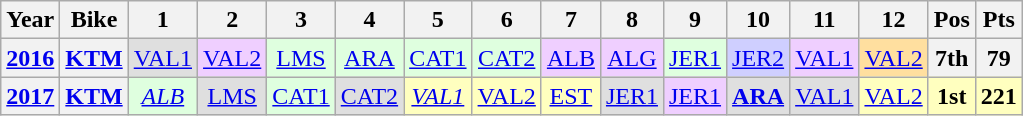<table class="wikitable" style="text-align:center;">
<tr>
<th>Year</th>
<th>Bike</th>
<th>1</th>
<th>2</th>
<th>3</th>
<th>4</th>
<th>5</th>
<th>6</th>
<th>7</th>
<th>8</th>
<th>9</th>
<th>10</th>
<th>11</th>
<th>12</th>
<th>Pos</th>
<th>Pts</th>
</tr>
<tr>
<th><a href='#'>2016</a></th>
<th><a href='#'>KTM</a></th>
<td style="background:#dfdfdf;"><a href='#'>VAL1</a><br></td>
<td style="background:#efcfff;"><a href='#'>VAL2</a><br></td>
<td style="background:#dfffdf;"><a href='#'>LMS</a><br></td>
<td style="background:#dfffdf;"><a href='#'>ARA</a><br></td>
<td style="background:#dfffdf;"><a href='#'>CAT1</a><br></td>
<td style="background:#dfffdf;"><a href='#'>CAT2</a><br></td>
<td style="background:#efcfff;"><a href='#'>ALB</a><br></td>
<td style="background:#efcfff;"><a href='#'>ALG</a><br></td>
<td style="background:#dfffdf;"><a href='#'>JER1</a><br></td>
<td style="background:#cfcfff;"><a href='#'>JER2</a><br></td>
<td style="background:#efcfff;"><a href='#'>VAL1</a><br></td>
<td style="background:#ffdf9f;"><a href='#'>VAL2</a><br></td>
<th>7th</th>
<th>79</th>
</tr>
<tr>
<th><a href='#'>2017</a></th>
<th><a href='#'>KTM</a></th>
<td style="background:#dfffdf;"><em><a href='#'>ALB</a></em><br></td>
<td style="background:#dfdfdf;"><a href='#'>LMS</a><br></td>
<td style="background:#dfffdf;"><a href='#'>CAT1</a><br></td>
<td style="background:#dfdfdf;"><a href='#'>CAT2</a><br></td>
<td style="background:#ffffbf;"><em><a href='#'>VAL1</a></em><br></td>
<td style="background:#ffffbf;"><a href='#'>VAL2</a><br></td>
<td style="background:#ffffbf;"><a href='#'>EST</a><br></td>
<td style="background:#dfdfdf;"><a href='#'>JER1</a><br></td>
<td style="background:#efcfff;"><a href='#'>JER1</a><br></td>
<td style="background:#dfdfdf;"><strong><a href='#'>ARA</a></strong><br></td>
<td style="background:#dfdfdf;"><a href='#'>VAL1</a><br></td>
<td style="background:#ffffbf;"><a href='#'>VAL2</a><br></td>
<th style="background:#ffffbf;">1st</th>
<th style="background:#ffffbf;">221</th>
</tr>
</table>
